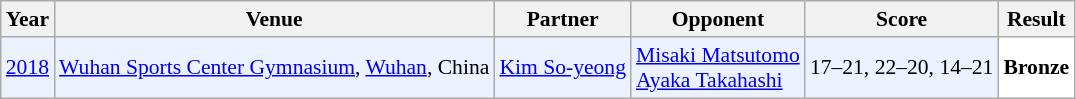<table class="sortable wikitable" style="font-size: 90%;">
<tr>
<th>Year</th>
<th>Venue</th>
<th>Partner</th>
<th>Opponent</th>
<th>Score</th>
<th>Result</th>
</tr>
<tr style="background:#ECF2FF">
<td align="center"><a href='#'>2018</a></td>
<td align="left"><a href='#'>Wuhan Sports Center Gymnasium</a>, <a href='#'>Wuhan</a>, China</td>
<td align="left"> <a href='#'>Kim So-yeong</a></td>
<td align="left"> <a href='#'>Misaki Matsutomo</a><br> <a href='#'>Ayaka Takahashi</a></td>
<td align="left">17–21, 22–20, 14–21</td>
<td style="text-align:left; background:white"> <strong>Bronze</strong></td>
</tr>
</table>
